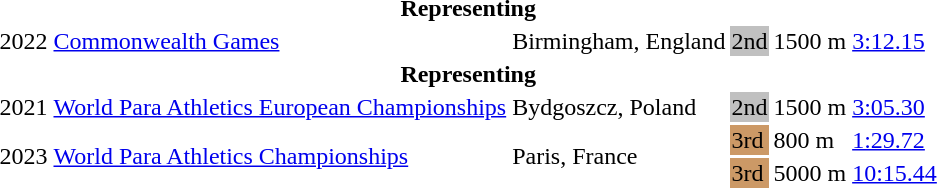<table>
<tr>
<th colspan="6">Representing </th>
</tr>
<tr>
<td>2022</td>
<td><a href='#'>Commonwealth Games</a></td>
<td>Birmingham, England</td>
<td bgcolor="silver">2nd</td>
<td>1500 m</td>
<td><a href='#'>3:12.15</a></td>
</tr>
<tr>
<th colspan="6">Representing </th>
</tr>
<tr>
<td>2021</td>
<td><a href='#'>World Para Athletics European Championships</a></td>
<td>Bydgoszcz, Poland</td>
<td bgcolor="silver">2nd</td>
<td>1500 m</td>
<td><a href='#'>3:05.30</a></td>
</tr>
<tr>
<td rowspan=2>2023</td>
<td rowspan=2><a href='#'>World Para Athletics Championships</a></td>
<td rowspan=2>Paris, France</td>
<td bgcolor="cc9966">3rd</td>
<td>800 m</td>
<td><a href='#'>1:29.72</a></td>
</tr>
<tr>
<td bgcolor="cc9966">3rd</td>
<td>5000 m</td>
<td><a href='#'>10:15.44</a></td>
</tr>
</table>
